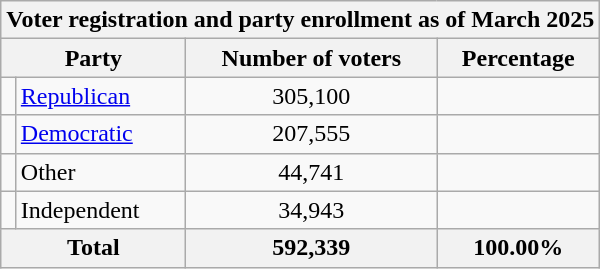<table class="wikitable">
<tr>
<th colspan="6">Voter registration and party enrollment as of March 2025</th>
</tr>
<tr>
<th colspan="2">Party</th>
<th>Number of voters</th>
<th>Percentage</th>
</tr>
<tr>
<td></td>
<td><a href='#'>Republican</a></td>
<td style="text-align:center;">305,100</td>
<td style="text-align:center;"></td>
</tr>
<tr>
<td></td>
<td><a href='#'>Democratic</a></td>
<td style="text-align:center;">207,555</td>
<td style="text-align:center;"></td>
</tr>
<tr>
<td></td>
<td>Other</td>
<td style="text-align:center;">44,741</td>
<td style="text-align:center;"></td>
</tr>
<tr>
<td></td>
<td>Independent</td>
<td style="text-align:center;">34,943</td>
<td style="text-align:center;"></td>
</tr>
<tr>
<th colspan="2">Total</th>
<th style="text-align:center;">592,339</th>
<th style="text-align:center;">100.00%</th>
</tr>
</table>
